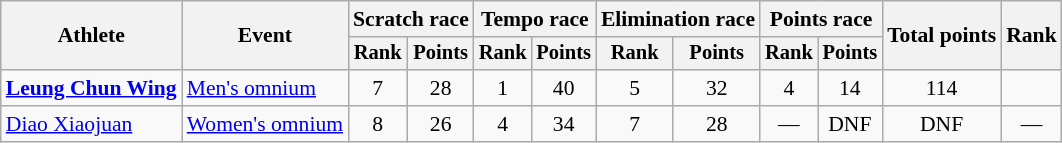<table class=wikitable style=font-size:90%;text-align:center>
<tr>
<th rowspan="2">Athlete</th>
<th rowspan="2">Event</th>
<th colspan=2>Scratch race</th>
<th colspan=2>Tempo race</th>
<th colspan=2>Elimination race</th>
<th colspan=2>Points race</th>
<th rowspan=2>Total points</th>
<th rowspan=2>Rank</th>
</tr>
<tr style="font-size:95%">
<th>Rank</th>
<th>Points</th>
<th>Rank</th>
<th>Points</th>
<th>Rank</th>
<th>Points</th>
<th>Rank</th>
<th>Points</th>
</tr>
<tr>
<td align=left><strong><a href='#'>Leung Chun Wing</a></strong></td>
<td align=left><a href='#'>Men's omnium</a></td>
<td>7</td>
<td>28</td>
<td>1</td>
<td>40</td>
<td>5</td>
<td>32</td>
<td>4</td>
<td>14</td>
<td>114</td>
<td></td>
</tr>
<tr>
<td align=left><a href='#'>Diao Xiaojuan</a></td>
<td align=left><a href='#'>Women's omnium</a></td>
<td>8</td>
<td>26</td>
<td>4</td>
<td>34</td>
<td>7</td>
<td>28</td>
<td>—</td>
<td>DNF</td>
<td>DNF</td>
<td>—</td>
</tr>
</table>
